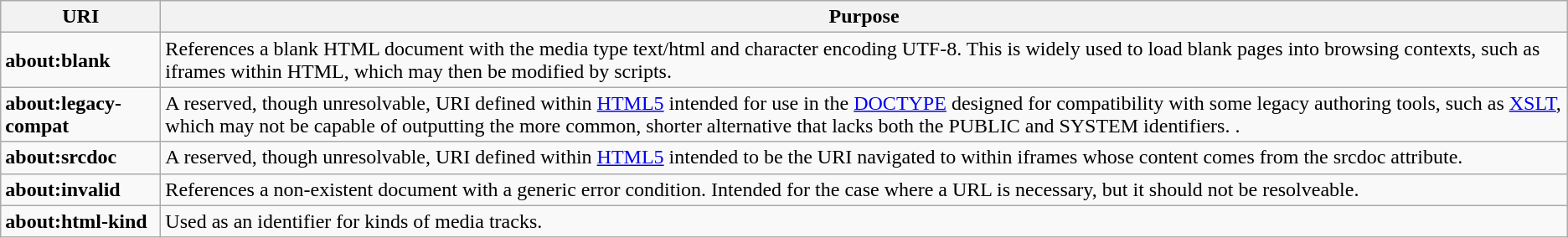<table class="wikitable">
<tr>
<th>URI</th>
<th>Purpose</th>
</tr>
<tr>
<td><strong>about:blank</strong></td>
<td>References a blank HTML document with the media type text/html and character encoding UTF-8. This is widely used to load blank pages into browsing contexts, such as iframes within HTML, which may then be modified by scripts.</td>
</tr>
<tr>
<td><strong>about:legacy-compat</strong></td>
<td>A reserved, though unresolvable, URI defined within <a href='#'>HTML5</a> intended for use in the <a href='#'>DOCTYPE</a> designed for compatibility with some legacy authoring tools, such as <a href='#'>XSLT</a>, which may not be capable of outputting the more common, shorter alternative that lacks both the PUBLIC and SYSTEM identifiers. <code><!DOCTYPE html SYSTEM "about:legacy-compat"></code>.</td>
</tr>
<tr>
<td><strong>about:srcdoc</strong></td>
<td>A reserved, though unresolvable, URI defined within <a href='#'>HTML5</a> intended to be the URI navigated to within iframes whose content comes from the srcdoc attribute.</td>
</tr>
<tr>
<td><strong>about:invalid</strong></td>
<td>References a non-existent document with a generic error condition. Intended for the case where a URL is necessary, but it should not be resolveable.</td>
</tr>
<tr>
<td><strong>about:html-kind</strong></td>
<td>Used as an identifier for kinds of media tracks.</td>
</tr>
</table>
